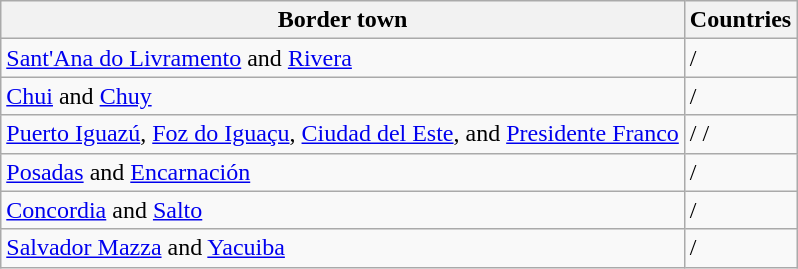<table class="wikitable sortable">
<tr>
<th>Border town</th>
<th>Countries</th>
</tr>
<tr>
<td><a href='#'>Sant'Ana do Livramento</a> and <a href='#'>Rivera</a></td>
<td> / </td>
</tr>
<tr>
<td><a href='#'>Chui</a> and <a href='#'>Chuy</a></td>
<td> / </td>
</tr>
<tr>
<td><a href='#'>Puerto Iguazú</a>, <a href='#'>Foz do Iguaçu</a>, <a href='#'>Ciudad del Este</a>, and <a href='#'>Presidente Franco</a></td>
<td> /  / </td>
</tr>
<tr>
<td><a href='#'>Posadas</a> and <a href='#'>Encarnación</a></td>
<td> / </td>
</tr>
<tr>
<td><a href='#'>Concordia</a> and <a href='#'>Salto</a></td>
<td> / </td>
</tr>
<tr>
<td><a href='#'>Salvador Mazza</a> and <a href='#'>Yacuiba</a></td>
<td> / </td>
</tr>
</table>
